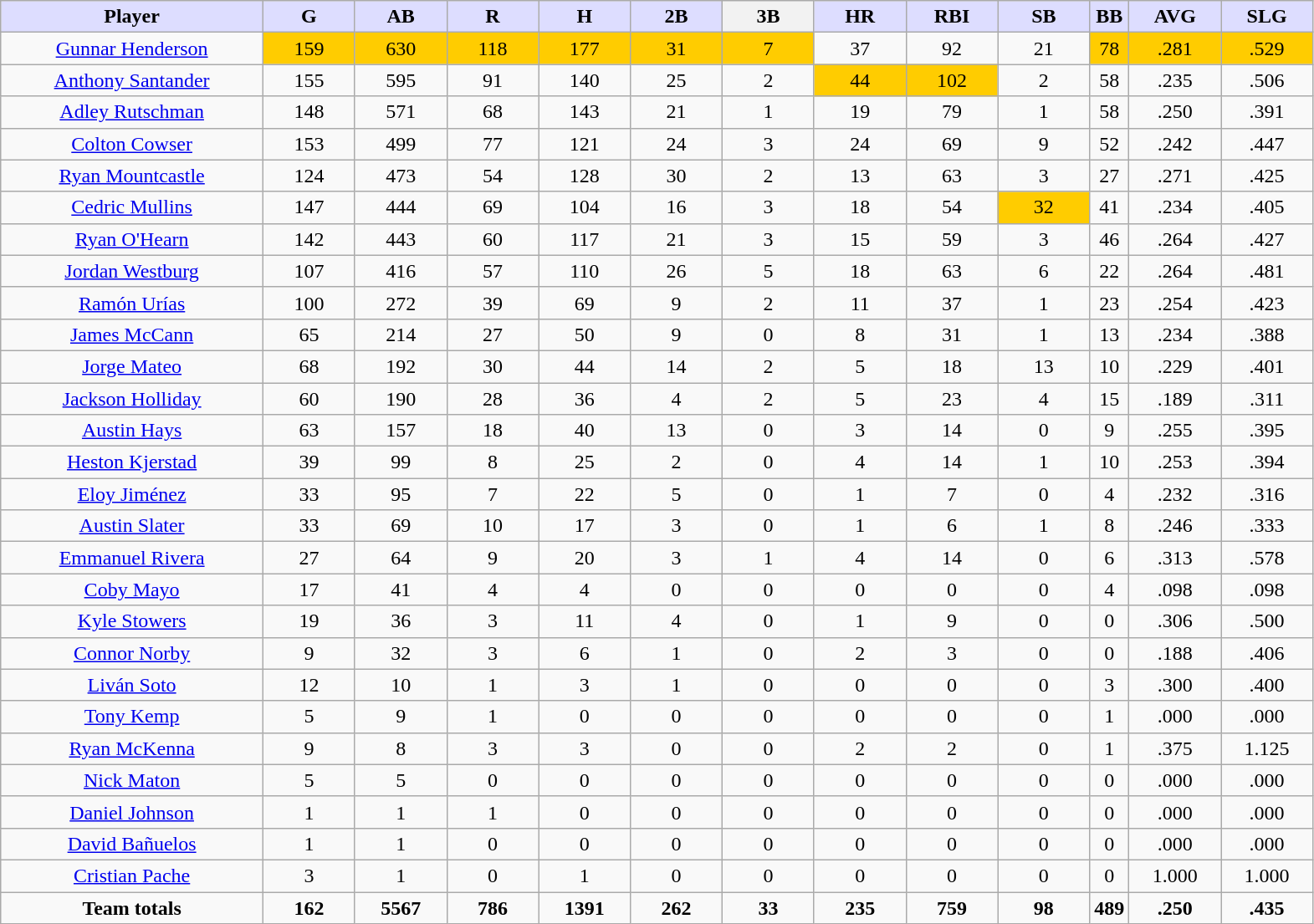<table class="wikitable" style="text-align:center;">
<tr>
<th style="background:#ddf;width:20%;"><strong>Player</strong></th>
<th style="background:#ddf;width:7%;"><strong>G</strong></th>
<th style="background:#ddf;width:7%;"><strong>AB</strong></th>
<th style="background:#ddf;width:7%;"><strong>R</strong></th>
<th style="background:#ddf;width:7%;"><strong>H</strong></th>
<th style="background:#ddf;width:7%;"><strong>2B</strong></th>
<th style="background;#ddf;width:7%;"><strong>3B</strong></th>
<th style="background:#ddf;width:7%;"><strong>HR</strong></th>
<th style="background:#ddf;width:7%;"><strong>RBI</strong></th>
<th style="background:#ddf;width:7%;"><strong>SB</strong></th>
<th style="background:#ddf;width:9%:"><strong>BB</strong></th>
<th style="background:#ddf;width:7%;"><strong>AVG</strong></th>
<th style="background:#ddf;width:7%;"><strong>SLG</strong></th>
</tr>
<tr>
<td><a href='#'>Gunnar Henderson</a></td>
<td bgcolor=#ffcc00>159</td>
<td bgcolor=#ffcc00>630</td>
<td bgcolor=#ffcc00>118</td>
<td bgcolor=#ffcc00>177</td>
<td bgcolor=#ffcc00>31</td>
<td bgcolor=#ffcc00>7</td>
<td>37</td>
<td>92</td>
<td>21</td>
<td bgcolor=#ffcc00>78</td>
<td bgcolor=#ffcc00>.281</td>
<td bgcolor=#ffcc00>.529</td>
</tr>
<tr>
<td><a href='#'>Anthony Santander</a></td>
<td>155</td>
<td>595</td>
<td>91</td>
<td>140</td>
<td>25</td>
<td>2</td>
<td bgcolor=#ffcc00>44</td>
<td bgcolor=#ffcc00>102</td>
<td>2</td>
<td>58</td>
<td>.235</td>
<td>.506</td>
</tr>
<tr>
<td><a href='#'>Adley Rutschman</a></td>
<td>148</td>
<td>571</td>
<td>68</td>
<td>143</td>
<td>21</td>
<td>1</td>
<td>19</td>
<td>79</td>
<td>1</td>
<td>58</td>
<td>.250</td>
<td>.391</td>
</tr>
<tr>
<td><a href='#'>Colton Cowser</a></td>
<td>153</td>
<td>499</td>
<td>77</td>
<td>121</td>
<td>24</td>
<td>3</td>
<td>24</td>
<td>69</td>
<td>9</td>
<td>52</td>
<td>.242</td>
<td>.447</td>
</tr>
<tr>
<td><a href='#'>Ryan Mountcastle</a></td>
<td>124</td>
<td>473</td>
<td>54</td>
<td>128</td>
<td>30</td>
<td>2</td>
<td>13</td>
<td>63</td>
<td>3</td>
<td>27</td>
<td>.271</td>
<td>.425</td>
</tr>
<tr>
<td><a href='#'>Cedric Mullins</a></td>
<td>147</td>
<td>444</td>
<td>69</td>
<td>104</td>
<td>16</td>
<td>3</td>
<td>18</td>
<td>54</td>
<td bgcolor=#ffcc00>32</td>
<td>41</td>
<td>.234</td>
<td>.405</td>
</tr>
<tr>
<td><a href='#'>Ryan O'Hearn</a></td>
<td>142</td>
<td>443</td>
<td>60</td>
<td>117</td>
<td>21</td>
<td>3</td>
<td>15</td>
<td>59</td>
<td>3</td>
<td>46</td>
<td>.264</td>
<td>.427</td>
</tr>
<tr>
<td><a href='#'>Jordan Westburg</a></td>
<td>107</td>
<td>416</td>
<td>57</td>
<td>110</td>
<td>26</td>
<td>5</td>
<td>18</td>
<td>63</td>
<td>6</td>
<td>22</td>
<td>.264</td>
<td>.481</td>
</tr>
<tr>
<td><a href='#'>Ramón Urías</a></td>
<td>100</td>
<td>272</td>
<td>39</td>
<td>69</td>
<td>9</td>
<td>2</td>
<td>11</td>
<td>37</td>
<td>1</td>
<td>23</td>
<td>.254</td>
<td>.423</td>
</tr>
<tr>
<td><a href='#'>James McCann</a></td>
<td>65</td>
<td>214</td>
<td>27</td>
<td>50</td>
<td>9</td>
<td>0</td>
<td>8</td>
<td>31</td>
<td>1</td>
<td>13</td>
<td>.234</td>
<td>.388</td>
</tr>
<tr>
<td><a href='#'>Jorge Mateo</a></td>
<td>68</td>
<td>192</td>
<td>30</td>
<td>44</td>
<td>14</td>
<td>2</td>
<td>5</td>
<td>18</td>
<td>13</td>
<td>10</td>
<td>.229</td>
<td>.401</td>
</tr>
<tr>
<td><a href='#'>Jackson Holliday</a></td>
<td>60</td>
<td>190</td>
<td>28</td>
<td>36</td>
<td>4</td>
<td>2</td>
<td>5</td>
<td>23</td>
<td>4</td>
<td>15</td>
<td>.189</td>
<td>.311</td>
</tr>
<tr>
<td><a href='#'>Austin Hays</a></td>
<td>63</td>
<td>157</td>
<td>18</td>
<td>40</td>
<td>13</td>
<td>0</td>
<td>3</td>
<td>14</td>
<td>0</td>
<td>9</td>
<td>.255</td>
<td>.395</td>
</tr>
<tr>
<td><a href='#'>Heston Kjerstad</a></td>
<td>39</td>
<td>99</td>
<td>8</td>
<td>25</td>
<td>2</td>
<td>0</td>
<td>4</td>
<td>14</td>
<td>1</td>
<td>10</td>
<td>.253</td>
<td>.394</td>
</tr>
<tr>
<td><a href='#'>Eloy Jiménez</a></td>
<td>33</td>
<td>95</td>
<td>7</td>
<td>22</td>
<td>5</td>
<td>0</td>
<td>1</td>
<td>7</td>
<td>0</td>
<td>4</td>
<td>.232</td>
<td>.316</td>
</tr>
<tr>
<td><a href='#'>Austin Slater</a></td>
<td>33</td>
<td>69</td>
<td>10</td>
<td>17</td>
<td>3</td>
<td>0</td>
<td>1</td>
<td>6</td>
<td>1</td>
<td>8</td>
<td>.246</td>
<td>.333</td>
</tr>
<tr>
<td><a href='#'>Emmanuel Rivera</a></td>
<td>27</td>
<td>64</td>
<td>9</td>
<td>20</td>
<td>3</td>
<td>1</td>
<td>4</td>
<td>14</td>
<td>0</td>
<td>6</td>
<td>.313</td>
<td>.578</td>
</tr>
<tr>
<td><a href='#'>Coby Mayo</a></td>
<td>17</td>
<td>41</td>
<td>4</td>
<td>4</td>
<td>0</td>
<td>0</td>
<td>0</td>
<td>0</td>
<td>0</td>
<td>4</td>
<td>.098</td>
<td>.098</td>
</tr>
<tr>
<td><a href='#'>Kyle Stowers</a></td>
<td>19</td>
<td>36</td>
<td>3</td>
<td>11</td>
<td>4</td>
<td>0</td>
<td>1</td>
<td>9</td>
<td>0</td>
<td>0</td>
<td>.306</td>
<td>.500</td>
</tr>
<tr>
<td><a href='#'>Connor Norby</a></td>
<td>9</td>
<td>32</td>
<td>3</td>
<td>6</td>
<td>1</td>
<td>0</td>
<td>2</td>
<td>3</td>
<td>0</td>
<td>0</td>
<td>.188</td>
<td>.406</td>
</tr>
<tr>
<td><a href='#'>Liván Soto</a></td>
<td>12</td>
<td>10</td>
<td>1</td>
<td>3</td>
<td>1</td>
<td>0</td>
<td>0</td>
<td>0</td>
<td>0</td>
<td>3</td>
<td>.300</td>
<td>.400</td>
</tr>
<tr>
<td><a href='#'>Tony Kemp</a></td>
<td>5</td>
<td>9</td>
<td>1</td>
<td>0</td>
<td>0</td>
<td>0</td>
<td>0</td>
<td>0</td>
<td>0</td>
<td>1</td>
<td>.000</td>
<td>.000</td>
</tr>
<tr>
<td><a href='#'>Ryan McKenna</a></td>
<td>9</td>
<td>8</td>
<td>3</td>
<td>3</td>
<td>0</td>
<td>0</td>
<td>2</td>
<td>2</td>
<td>0</td>
<td>1</td>
<td>.375</td>
<td>1.125</td>
</tr>
<tr>
<td><a href='#'>Nick Maton</a></td>
<td>5</td>
<td>5</td>
<td>0</td>
<td>0</td>
<td>0</td>
<td>0</td>
<td>0</td>
<td>0</td>
<td>0</td>
<td>0</td>
<td>.000</td>
<td>.000</td>
</tr>
<tr>
<td><a href='#'>Daniel Johnson</a></td>
<td>1</td>
<td>1</td>
<td>1</td>
<td>0</td>
<td>0</td>
<td>0</td>
<td>0</td>
<td>0</td>
<td>0</td>
<td>0</td>
<td>.000</td>
<td>.000</td>
</tr>
<tr>
<td><a href='#'>David Bañuelos</a></td>
<td>1</td>
<td>1</td>
<td>0</td>
<td>0</td>
<td>0</td>
<td>0</td>
<td>0</td>
<td>0</td>
<td>0</td>
<td>0</td>
<td>.000</td>
<td>.000</td>
</tr>
<tr>
<td><a href='#'>Cristian Pache</a></td>
<td>3</td>
<td>1</td>
<td>0</td>
<td>1</td>
<td>0</td>
<td>0</td>
<td>0</td>
<td>0</td>
<td>0</td>
<td>0</td>
<td>1.000</td>
<td>1.000</td>
</tr>
<tr>
<td><strong>Team totals</strong></td>
<td><strong>162</strong></td>
<td><strong>5567</strong></td>
<td><strong>786</strong></td>
<td><strong>1391</strong></td>
<td><strong>262</strong></td>
<td><strong>33</strong></td>
<td><strong>235</strong></td>
<td><strong>759</strong></td>
<td><strong>98</strong></td>
<td><strong>489</strong></td>
<td><strong>.250</strong></td>
<td><strong>.435</strong></td>
</tr>
</table>
